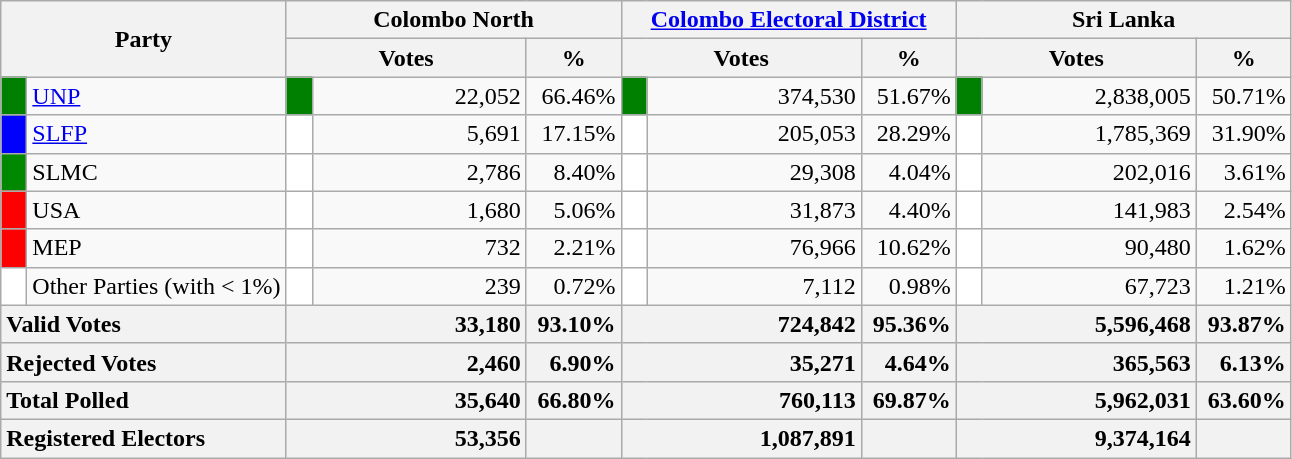<table class="wikitable">
<tr>
<th colspan="2" width="144px"rowspan="2">Party</th>
<th colspan="3" width="216px">Colombo North</th>
<th colspan="3" width="216px"><a href='#'>Colombo Electoral District</a></th>
<th colspan="3" width="216px">Sri Lanka</th>
</tr>
<tr>
<th colspan="2" width="144px">Votes</th>
<th>%</th>
<th colspan="2" width="144px">Votes</th>
<th>%</th>
<th colspan="2" width="144px">Votes</th>
<th>%</th>
</tr>
<tr>
<td style="background-color:green;" width="10px"></td>
<td style="text-align:left;"><a href='#'>UNP</a></td>
<td style="background-color:green;" width="10px"></td>
<td style="text-align:right;">22,052</td>
<td style="text-align:right;">66.46%</td>
<td style="background-color:green;" width="10px"></td>
<td style="text-align:right;">374,530</td>
<td style="text-align:right;">51.67%</td>
<td style="background-color:green;" width="10px"></td>
<td style="text-align:right;">2,838,005</td>
<td style="text-align:right;">50.71%</td>
</tr>
<tr>
<td style="background-color:blue;" width="10px"></td>
<td style="text-align:left;"><a href='#'>SLFP</a></td>
<td style="background-color:white;" width="10px"></td>
<td style="text-align:right;">5,691</td>
<td style="text-align:right;">17.15%</td>
<td style="background-color:white;" width="10px"></td>
<td style="text-align:right;">205,053</td>
<td style="text-align:right;">28.29%</td>
<td style="background-color:white;" width="10px"></td>
<td style="text-align:right;">1,785,369</td>
<td style="text-align:right;">31.90%</td>
</tr>
<tr>
<td style="background-color:#008800;" width="10px"></td>
<td style="text-align:left;">SLMC</td>
<td style="background-color:white;" width="10px"></td>
<td style="text-align:right;">2,786</td>
<td style="text-align:right;">8.40%</td>
<td style="background-color:white;" width="10px"></td>
<td style="text-align:right;">29,308</td>
<td style="text-align:right;">4.04%</td>
<td style="background-color:white;" width="10px"></td>
<td style="text-align:right;">202,016</td>
<td style="text-align:right;">3.61%</td>
</tr>
<tr>
<td style="background-color:red;" width="10px"></td>
<td style="text-align:left;">USA</td>
<td style="background-color:white;" width="10px"></td>
<td style="text-align:right;">1,680</td>
<td style="text-align:right;">5.06%</td>
<td style="background-color:white;" width="10px"></td>
<td style="text-align:right;">31,873</td>
<td style="text-align:right;">4.40%</td>
<td style="background-color:white;" width="10px"></td>
<td style="text-align:right;">141,983</td>
<td style="text-align:right;">2.54%</td>
</tr>
<tr>
<td style="background-color:red;" width="10px"></td>
<td style="text-align:left;">MEP</td>
<td style="background-color:white;" width="10px"></td>
<td style="text-align:right;">732</td>
<td style="text-align:right;">2.21%</td>
<td style="background-color:white;" width="10px"></td>
<td style="text-align:right;">76,966</td>
<td style="text-align:right;">10.62%</td>
<td style="background-color:white;" width="10px"></td>
<td style="text-align:right;">90,480</td>
<td style="text-align:right;">1.62%</td>
</tr>
<tr>
<td style="background-color:white;" width="10px"></td>
<td style="text-align:left;">Other Parties (with < 1%)</td>
<td style="background-color:white;" width="10px"></td>
<td style="text-align:right;">239</td>
<td style="text-align:right;">0.72%</td>
<td style="background-color:white;" width="10px"></td>
<td style="text-align:right;">7,112</td>
<td style="text-align:right;">0.98%</td>
<td style="background-color:white;" width="10px"></td>
<td style="text-align:right;">67,723</td>
<td style="text-align:right;">1.21%</td>
</tr>
<tr>
<th colspan="2" width="144px"style="text-align:left;">Valid Votes</th>
<th style="text-align:right;"colspan="2" width="144px">33,180</th>
<th style="text-align:right;">93.10%</th>
<th style="text-align:right;"colspan="2" width="144px">724,842</th>
<th style="text-align:right;">95.36%</th>
<th style="text-align:right;"colspan="2" width="144px">5,596,468</th>
<th style="text-align:right;">93.87%</th>
</tr>
<tr>
<th colspan="2" width="144px"style="text-align:left;">Rejected Votes</th>
<th style="text-align:right;"colspan="2" width="144px">2,460</th>
<th style="text-align:right;">6.90%</th>
<th style="text-align:right;"colspan="2" width="144px">35,271</th>
<th style="text-align:right;">4.64%</th>
<th style="text-align:right;"colspan="2" width="144px">365,563</th>
<th style="text-align:right;">6.13%</th>
</tr>
<tr>
<th colspan="2" width="144px"style="text-align:left;">Total Polled</th>
<th style="text-align:right;"colspan="2" width="144px">35,640</th>
<th style="text-align:right;">66.80%</th>
<th style="text-align:right;"colspan="2" width="144px">760,113</th>
<th style="text-align:right;">69.87%</th>
<th style="text-align:right;"colspan="2" width="144px">5,962,031</th>
<th style="text-align:right;">63.60%</th>
</tr>
<tr>
<th colspan="2" width="144px"style="text-align:left;">Registered Electors</th>
<th style="text-align:right;"colspan="2" width="144px">53,356</th>
<th></th>
<th style="text-align:right;"colspan="2" width="144px">1,087,891</th>
<th></th>
<th style="text-align:right;"colspan="2" width="144px">9,374,164</th>
<th></th>
</tr>
</table>
